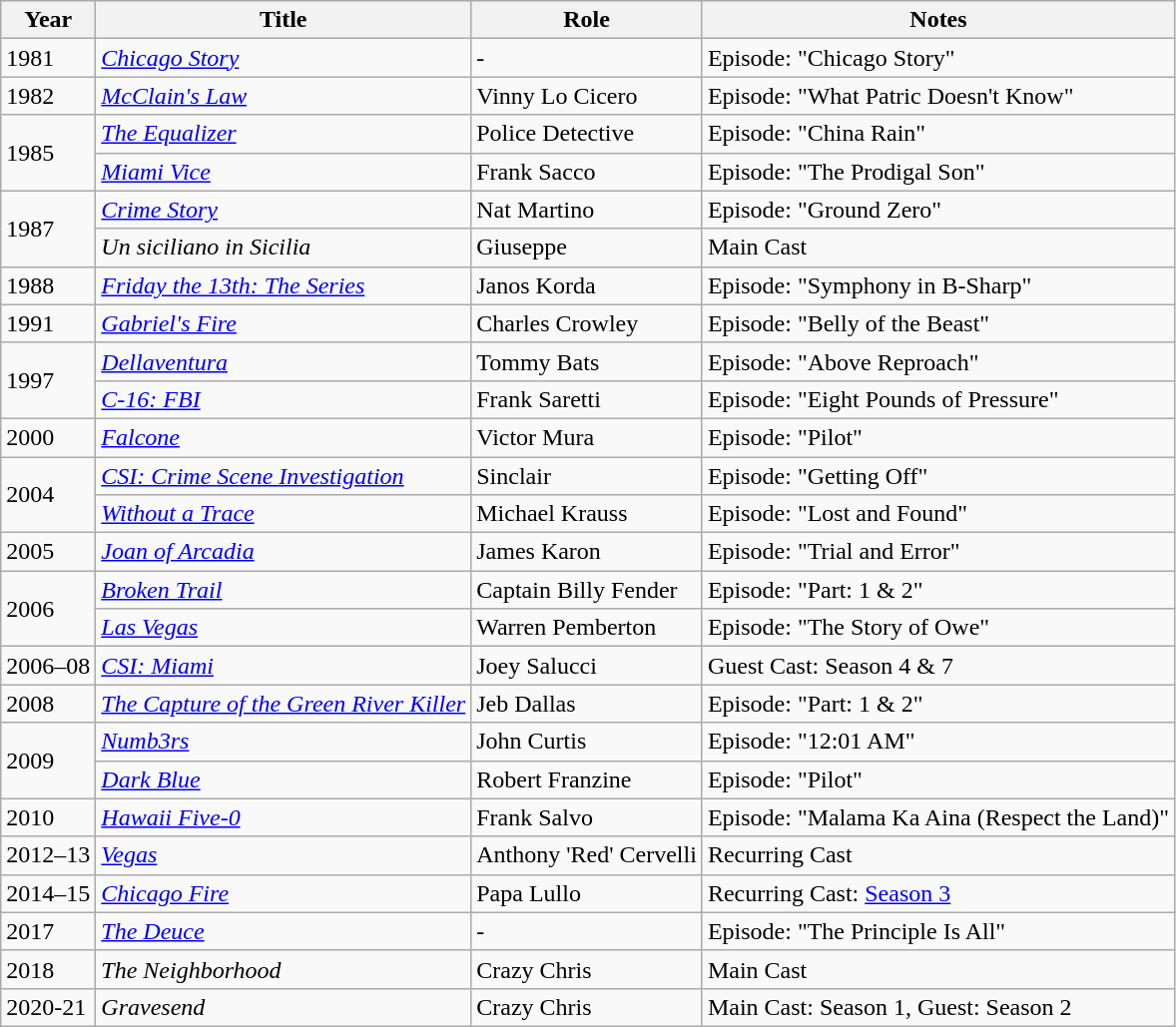<table class="wikitable sortable">
<tr>
<th>Year</th>
<th>Title</th>
<th>Role</th>
<th>Notes</th>
</tr>
<tr>
<td>1981</td>
<td><em><a href='#'>Chicago Story</a></em></td>
<td>-</td>
<td>Episode: "Chicago Story"</td>
</tr>
<tr>
<td>1982</td>
<td><em><a href='#'>McClain's Law</a></em></td>
<td>Vinny Lo Cicero</td>
<td>Episode: "What Patric Doesn't Know"</td>
</tr>
<tr>
<td rowspan=2>1985</td>
<td><em><a href='#'>The Equalizer</a></em></td>
<td>Police Detective</td>
<td>Episode: "China Rain"</td>
</tr>
<tr>
<td><em><a href='#'>Miami Vice</a></em></td>
<td>Frank Sacco</td>
<td>Episode: "The Prodigal Son"</td>
</tr>
<tr>
<td rowspan=2>1987</td>
<td><em><a href='#'>Crime Story</a></em></td>
<td>Nat Martino</td>
<td>Episode: "Ground Zero"</td>
</tr>
<tr>
<td><em>Un siciliano in Sicilia</em></td>
<td>Giuseppe</td>
<td>Main Cast</td>
</tr>
<tr>
<td>1988</td>
<td><em><a href='#'>Friday the 13th: The Series</a></em></td>
<td>Janos Korda</td>
<td>Episode: "Symphony in B-Sharp"</td>
</tr>
<tr>
<td>1991</td>
<td><em><a href='#'>Gabriel's Fire</a></em></td>
<td>Charles Crowley</td>
<td>Episode: "Belly of the Beast"</td>
</tr>
<tr>
<td rowspan=2>1997</td>
<td><em><a href='#'>Dellaventura</a></em></td>
<td>Tommy Bats</td>
<td>Episode: "Above Reproach"</td>
</tr>
<tr>
<td><em><a href='#'>C-16: FBI</a></em></td>
<td>Frank Saretti</td>
<td>Episode: "Eight Pounds of Pressure"</td>
</tr>
<tr>
<td>2000</td>
<td><em><a href='#'>Falcone</a></em></td>
<td>Victor Mura</td>
<td>Episode: "Pilot"</td>
</tr>
<tr>
<td rowspan=2>2004</td>
<td><em><a href='#'>CSI: Crime Scene Investigation</a></em></td>
<td>Sinclair</td>
<td>Episode: "Getting Off"</td>
</tr>
<tr>
<td><em><a href='#'>Without a Trace</a></em></td>
<td>Michael Krauss</td>
<td>Episode: "Lost and Found"</td>
</tr>
<tr>
<td>2005</td>
<td><em><a href='#'>Joan of Arcadia</a></em></td>
<td>James Karon</td>
<td>Episode: "Trial and Error"</td>
</tr>
<tr>
<td rowspan=2>2006</td>
<td><em><a href='#'>Broken Trail</a></em></td>
<td>Captain Billy Fender</td>
<td>Episode: "Part: 1 & 2"</td>
</tr>
<tr>
<td><em><a href='#'>Las Vegas</a></em></td>
<td>Warren Pemberton</td>
<td>Episode: "The Story of Owe"</td>
</tr>
<tr>
<td>2006–08</td>
<td><em><a href='#'>CSI: Miami</a></em></td>
<td>Joey Salucci</td>
<td>Guest Cast: Season 4 & 7</td>
</tr>
<tr>
<td>2008</td>
<td><em><a href='#'>The Capture of the Green River Killer</a></em></td>
<td>Jeb Dallas</td>
<td>Episode: "Part: 1 & 2"</td>
</tr>
<tr>
<td rowspan=2>2009</td>
<td><em><a href='#'>Numb3rs</a></em></td>
<td>John Curtis</td>
<td>Episode: "12:01 AM"</td>
</tr>
<tr>
<td><em><a href='#'>Dark Blue</a></em></td>
<td>Robert Franzine</td>
<td>Episode: "Pilot"</td>
</tr>
<tr>
<td>2010</td>
<td><em><a href='#'>Hawaii Five-0</a></em></td>
<td>Frank Salvo</td>
<td>Episode: "Malama Ka Aina (Respect the Land)"</td>
</tr>
<tr>
<td>2012–13</td>
<td><em><a href='#'>Vegas</a></em></td>
<td>Anthony 'Red' Cervelli</td>
<td>Recurring Cast</td>
</tr>
<tr>
<td>2014–15</td>
<td><em><a href='#'>Chicago Fire</a></em></td>
<td>Papa Lullo</td>
<td>Recurring Cast: <a href='#'>Season 3</a></td>
</tr>
<tr>
<td>2017</td>
<td><em><a href='#'>The Deuce</a></em></td>
<td>-</td>
<td>Episode: "The Principle Is All"</td>
</tr>
<tr>
<td>2018</td>
<td><em>The Neighborhood</em></td>
<td>Crazy Chris</td>
<td>Main Cast</td>
</tr>
<tr>
<td>2020-21</td>
<td><em>Gravesend</em></td>
<td>Crazy Chris</td>
<td>Main Cast: Season 1, Guest: Season 2</td>
</tr>
</table>
